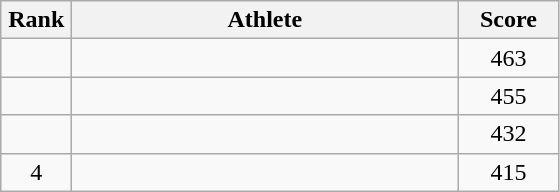<table class=wikitable style="text-align:center">
<tr>
<th width=40>Rank</th>
<th width=250>Athlete</th>
<th width=60>Score</th>
</tr>
<tr>
<td></td>
<td align=left></td>
<td>463</td>
</tr>
<tr>
<td></td>
<td align=left></td>
<td>455</td>
</tr>
<tr>
<td></td>
<td align=left></td>
<td>432</td>
</tr>
<tr>
<td>4</td>
<td align=left></td>
<td>415</td>
</tr>
</table>
